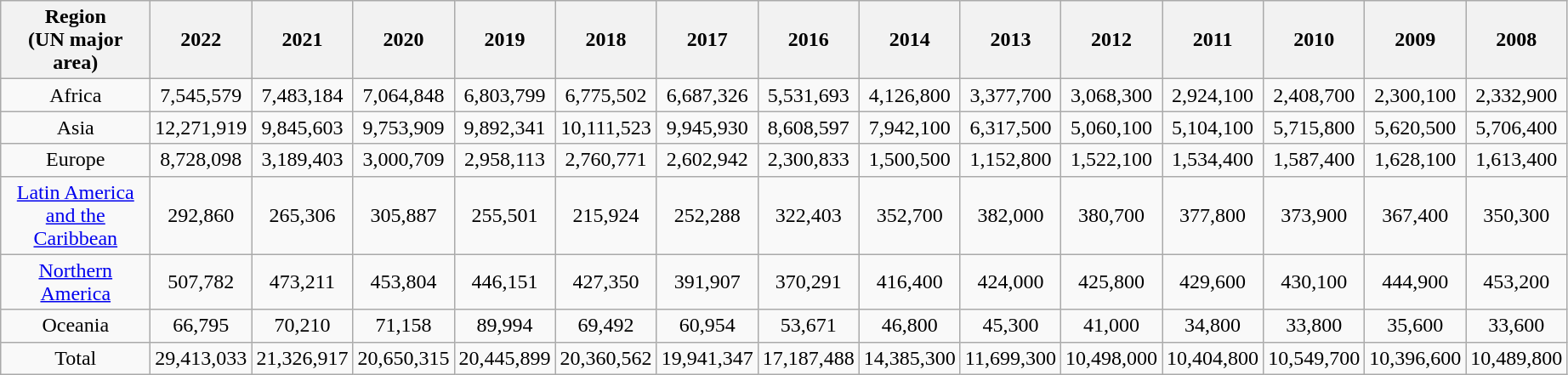<table class="wikitable sortable" style="text-align: center">
<tr>
<th scope="col" style="width: 110px;">Region<br>(UN major area)</th>
<th>2022</th>
<th>2021</th>
<th>2020</th>
<th>2019<br></th>
<th>2018</th>
<th>2017</th>
<th>2016</th>
<th>2014</th>
<th>2013</th>
<th>2012</th>
<th>2011</th>
<th>2010</th>
<th>2009</th>
<th>2008</th>
</tr>
<tr>
<td>Africa</td>
<td>7,545,579</td>
<td>7,483,184</td>
<td>7,064,848</td>
<td>6,803,799</td>
<td>6,775,502</td>
<td>6,687,326</td>
<td>5,531,693</td>
<td>4,126,800</td>
<td>3,377,700</td>
<td>3,068,300</td>
<td>2,924,100</td>
<td>2,408,700</td>
<td>2,300,100</td>
<td>2,332,900</td>
</tr>
<tr>
<td>Asia</td>
<td>12,271,919</td>
<td>9,845,603</td>
<td>9,753,909</td>
<td>9,892,341</td>
<td>10,111,523</td>
<td>9,945,930</td>
<td>8,608,597</td>
<td>7,942,100</td>
<td>6,317,500</td>
<td>5,060,100</td>
<td>5,104,100</td>
<td>5,715,800</td>
<td>5,620,500</td>
<td>5,706,400</td>
</tr>
<tr>
<td>Europe</td>
<td>8,728,098</td>
<td>3,189,403</td>
<td>3,000,709</td>
<td>2,958,113</td>
<td>2,760,771</td>
<td>2,602,942</td>
<td>2,300,833</td>
<td>1,500,500</td>
<td>1,152,800</td>
<td>1,522,100</td>
<td>1,534,400</td>
<td>1,587,400</td>
<td>1,628,100</td>
<td>1,613,400</td>
</tr>
<tr>
<td><a href='#'>Latin America and the Caribbean</a></td>
<td>292,860</td>
<td>265,306</td>
<td>305,887</td>
<td>255,501</td>
<td>215,924</td>
<td>252,288</td>
<td>322,403</td>
<td>352,700</td>
<td>382,000</td>
<td>380,700</td>
<td>377,800</td>
<td>373,900</td>
<td>367,400</td>
<td>350,300</td>
</tr>
<tr>
<td><a href='#'>Northern America</a></td>
<td>507,782</td>
<td>473,211</td>
<td>453,804</td>
<td>446,151</td>
<td>427,350</td>
<td>391,907</td>
<td>370,291</td>
<td>416,400</td>
<td>424,000</td>
<td>425,800</td>
<td>429,600</td>
<td>430,100</td>
<td>444,900</td>
<td>453,200</td>
</tr>
<tr>
<td>Oceania</td>
<td>66,795</td>
<td>70,210</td>
<td>71,158</td>
<td>89,994</td>
<td>69,492</td>
<td>60,954</td>
<td>53,671</td>
<td>46,800</td>
<td>45,300</td>
<td>41,000</td>
<td>34,800</td>
<td>33,800</td>
<td>35,600</td>
<td>33,600</td>
</tr>
<tr>
<td>Total</td>
<td>29,413,033</td>
<td>21,326,917</td>
<td>20,650,315</td>
<td>20,445,899</td>
<td>20,360,562</td>
<td>19,941,347</td>
<td>17,187,488</td>
<td>14,385,300</td>
<td>11,699,300</td>
<td>10,498,000</td>
<td>10,404,800</td>
<td>10,549,700</td>
<td>10,396,600</td>
<td>10,489,800</td>
</tr>
</table>
